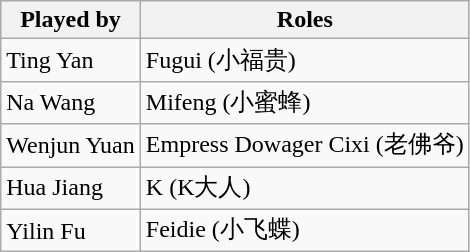<table class="wikitable">
<tr>
<th>Played by</th>
<th>Roles</th>
</tr>
<tr>
<td>Ting Yan</td>
<td>Fugui (小福贵)</td>
</tr>
<tr>
<td>Na Wang</td>
<td>Mifeng (小蜜蜂)</td>
</tr>
<tr>
<td>Wenjun Yuan</td>
<td>Empress Dowager Cixi (老佛爷)</td>
</tr>
<tr>
<td>Hua Jiang</td>
<td>K (K大人)</td>
</tr>
<tr>
<td>Yilin Fu</td>
<td>Feidie (小飞蝶)</td>
</tr>
</table>
